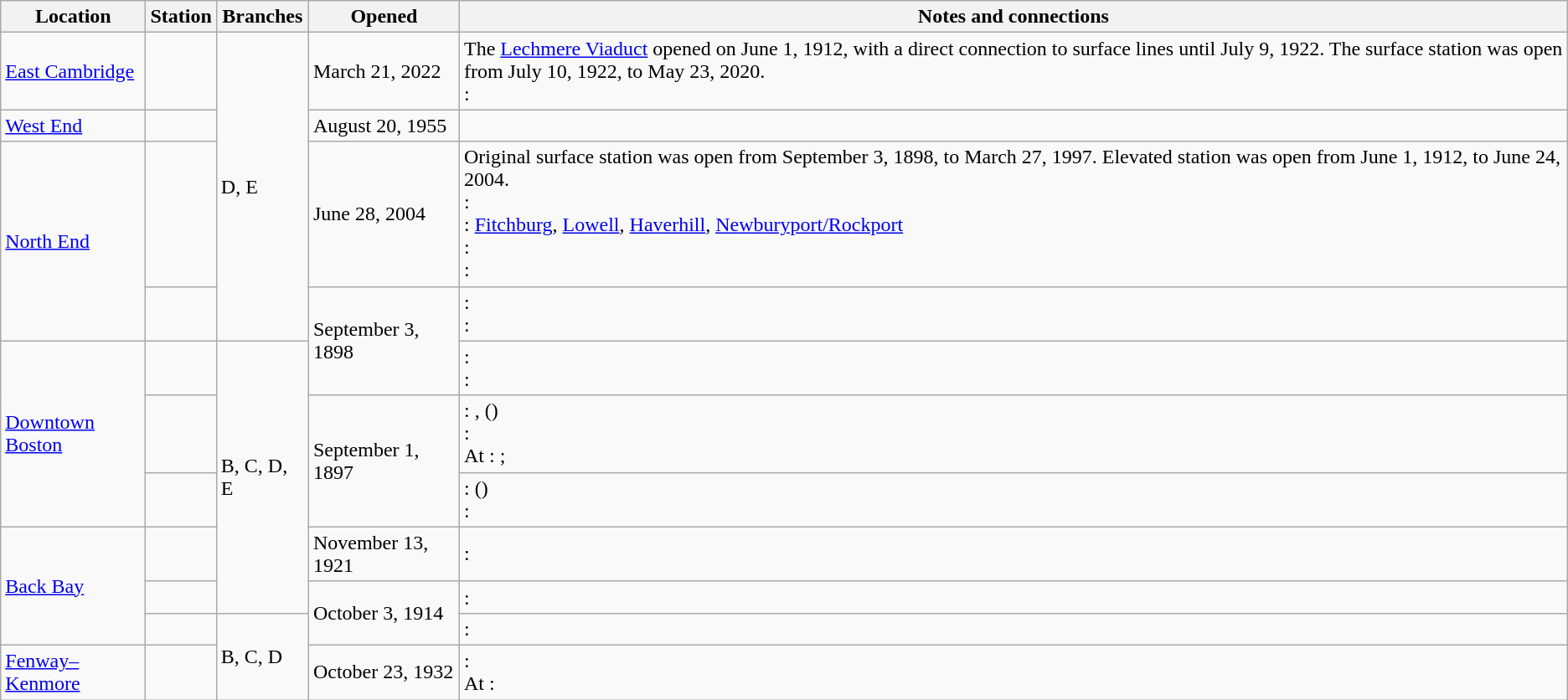<table class="wikitable">
<tr>
<th>Location</th>
<th>Station</th>
<th>Branches</th>
<th>Opened</th>
<th>Notes and connections</th>
</tr>
<tr>
<td><a href='#'>East Cambridge</a></td>
<td> </td>
<td rowspan=4>D, E</td>
<td>March 21, 2022</td>
<td>The <a href='#'>Lechmere Viaduct</a> opened on June 1, 1912, with a direct connection to surface lines until July 9, 1922. The surface station was open from July 10, 1922, to May 23, 2020. <br>: <br> </td>
</tr>
<tr>
<td><a href='#'>West End</a></td>
<td> </td>
<td>August 20, 1955</td>
<td></td>
</tr>
<tr>
<td rowspan=2><a href='#'>North End</a></td>
<td> </td>
<td>June 28, 2004</td>
<td>Original surface station was open from September 3, 1898, to March 27, 1997. Elevated station was open from June 1, 1912, to June 24, 2004.<br>: <br>: <a href='#'>Fitchburg</a>, <a href='#'>Lowell</a>, <a href='#'>Haverhill</a>, <a href='#'>Newburyport/Rockport</a><br>: <br>: <br> </td>
</tr>
<tr>
<td> </td>
<td rowspan=2>September 3, 1898</td>
<td>: <br>: </td>
</tr>
<tr>
<td rowspan=3><a href='#'>Downtown Boston</a></td>
<td> </td>
<td rowspan=5>B, C, D, E</td>
<td>: <br>: </td>
</tr>
<tr>
<td> </td>
<td rowspan=2>September 1, 1897</td>
<td>: ,  ()<br>: <br>At :  ;  </td>
</tr>
<tr>
<td></td>
<td>:  ()<br>: </td>
</tr>
<tr>
<td rowspan=3><a href='#'>Back Bay</a></td>
<td> </td>
<td>November 13, 1921</td>
<td>: </td>
</tr>
<tr>
<td> </td>
<td rowspan=2>October 3, 1914</td>
<td>: </td>
</tr>
<tr>
<td></td>
<td rowspan=2>B, C, D</td>
<td>: </td>
</tr>
<tr>
<td><a href='#'>Fenway–Kenmore</a></td>
<td> </td>
<td>October 23, 1932</td>
<td>: <br>At : </td>
</tr>
</table>
